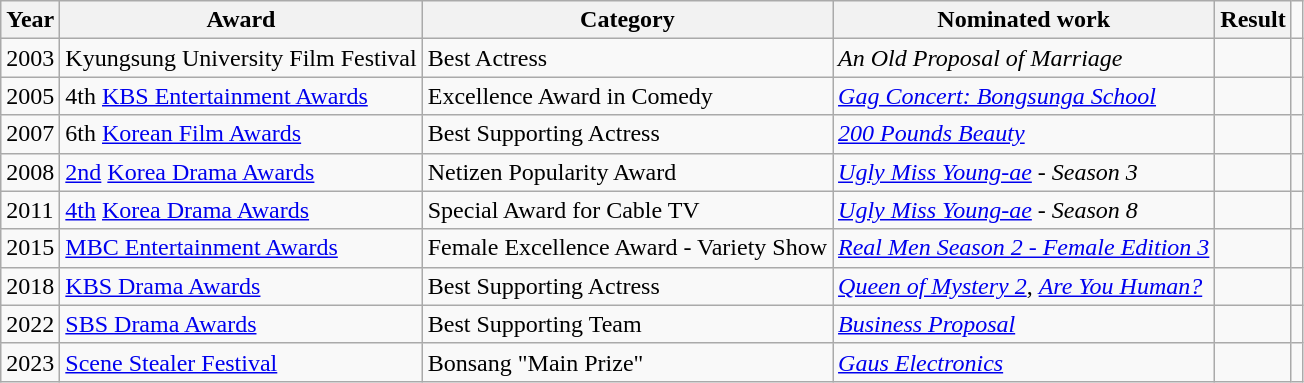<table class="wikitable">
<tr>
<th>Year</th>
<th>Award</th>
<th>Category</th>
<th>Nominated work</th>
<th>Result</th>
<td></td>
</tr>
<tr>
<td>2003</td>
<td>Kyungsung University Film Festival</td>
<td>Best Actress</td>
<td><em>An Old Proposal of Marriage</em></td>
<td></td>
<td></td>
</tr>
<tr>
<td>2005</td>
<td>4th <a href='#'>KBS Entertainment Awards</a></td>
<td>Excellence Award in Comedy</td>
<td><em><a href='#'>Gag Concert: Bongsunga School</a></em></td>
<td></td>
<td></td>
</tr>
<tr>
<td>2007</td>
<td>6th <a href='#'>Korean Film Awards</a></td>
<td>Best Supporting Actress</td>
<td><em><a href='#'>200 Pounds Beauty</a></em></td>
<td></td>
<td></td>
</tr>
<tr>
<td>2008</td>
<td><a href='#'>2nd</a> <a href='#'>Korea Drama Awards</a></td>
<td>Netizen Popularity Award</td>
<td><em><a href='#'>Ugly Miss Young-ae</a> - Season 3</em></td>
<td></td>
<td></td>
</tr>
<tr>
<td>2011</td>
<td><a href='#'>4th</a> <a href='#'>Korea Drama Awards</a></td>
<td>Special Award for Cable TV</td>
<td><em><a href='#'>Ugly Miss Young-ae</a> - Season 8</em></td>
<td></td>
<td></td>
</tr>
<tr>
<td>2015</td>
<td><a href='#'>MBC Entertainment Awards</a></td>
<td>Female Excellence Award - Variety Show</td>
<td><em><a href='#'>Real Men Season 2 - Female Edition 3</a></em></td>
<td></td>
<td></td>
</tr>
<tr>
<td>2018</td>
<td><a href='#'>KBS Drama Awards</a></td>
<td>Best Supporting Actress</td>
<td><em><a href='#'>Queen of Mystery 2</a></em>, <em><a href='#'>Are You Human?</a></em></td>
<td></td>
<td></td>
</tr>
<tr>
<td>2022</td>
<td><a href='#'>SBS Drama Awards</a></td>
<td>Best Supporting Team</td>
<td><em><a href='#'>Business Proposal</a></em></td>
<td></td>
<td></td>
</tr>
<tr>
<td>2023</td>
<td><a href='#'>Scene Stealer Festival</a></td>
<td>Bonsang "Main Prize"</td>
<td><em><a href='#'>Gaus Electronics</a></em></td>
<td></td>
<td></td>
</tr>
</table>
